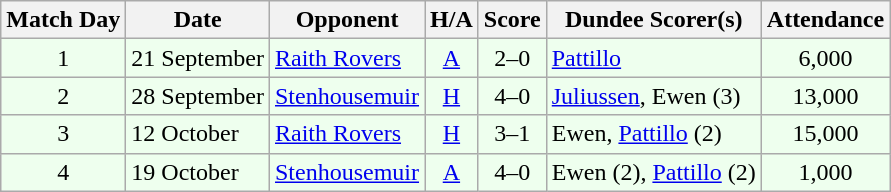<table class="wikitable" style="text-align:center">
<tr>
<th>Match Day</th>
<th>Date</th>
<th>Opponent</th>
<th>H/A</th>
<th>Score</th>
<th>Dundee Scorer(s)</th>
<th>Attendance</th>
</tr>
<tr bgcolor="#EEFFEE">
<td>1</td>
<td align="left">21 September</td>
<td align="left"><a href='#'>Raith Rovers</a></td>
<td><a href='#'>A</a></td>
<td>2–0</td>
<td align="left"><a href='#'>Pattillo</a></td>
<td>6,000</td>
</tr>
<tr bgcolor="#EEFFEE">
<td>2</td>
<td align="left">28 September</td>
<td align="left"><a href='#'>Stenhousemuir</a></td>
<td><a href='#'>H</a></td>
<td>4–0</td>
<td align="left"><a href='#'>Juliussen</a>, Ewen (3)</td>
<td>13,000</td>
</tr>
<tr bgcolor="#EEFFEE">
<td>3</td>
<td align="left">12 October</td>
<td align="left"><a href='#'>Raith Rovers</a></td>
<td><a href='#'>H</a></td>
<td>3–1</td>
<td align="left">Ewen, <a href='#'>Pattillo</a> (2)</td>
<td>15,000</td>
</tr>
<tr bgcolor="#EEFFEE">
<td>4</td>
<td align="left">19 October</td>
<td align="left"><a href='#'>Stenhousemuir</a></td>
<td><a href='#'>A</a></td>
<td>4–0</td>
<td align="left">Ewen (2), <a href='#'>Pattillo</a> (2)</td>
<td>1,000</td>
</tr>
</table>
